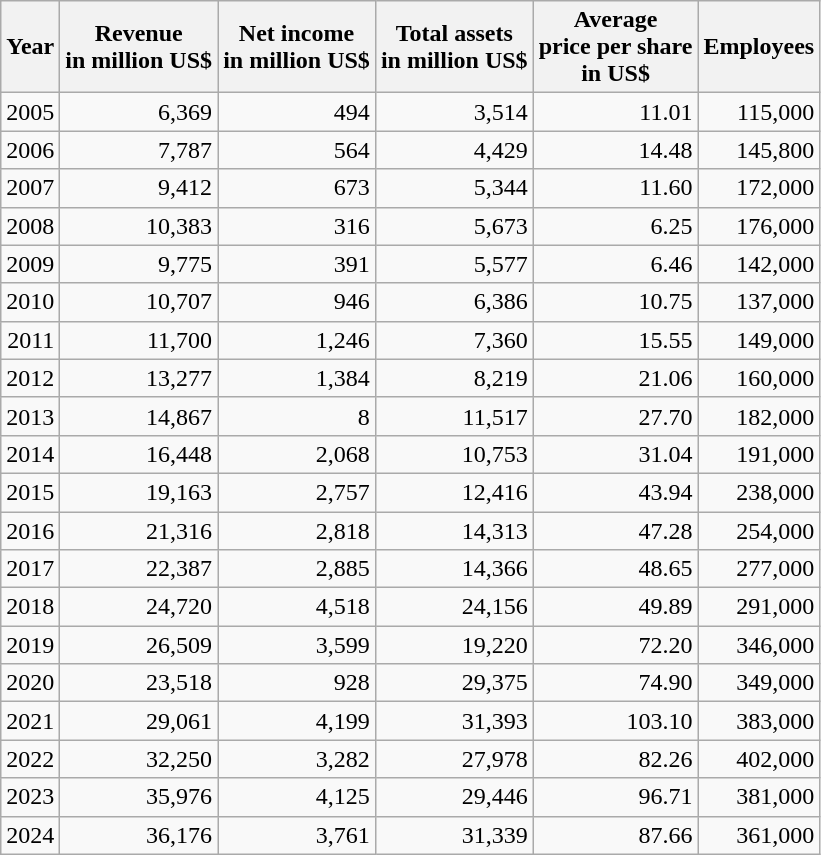<table class="wikitable float-left" style="text-align: right;">
<tr>
<th>Year</th>
<th>Revenue<br>in million US$</th>
<th>Net income<br>in million US$</th>
<th>Total assets<br>in million US$</th>
<th>Average<br>price per share<br>in US$</th>
<th>Employees</th>
</tr>
<tr>
<td>2005</td>
<td>6,369</td>
<td>494</td>
<td>3,514</td>
<td>11.01</td>
<td>115,000</td>
</tr>
<tr>
<td>2006</td>
<td>7,787</td>
<td>564</td>
<td>4,429</td>
<td>14.48</td>
<td>145,800</td>
</tr>
<tr>
<td>2007</td>
<td>9,412</td>
<td>673</td>
<td>5,344</td>
<td>11.60</td>
<td>172,000</td>
</tr>
<tr>
<td>2008</td>
<td>10,383</td>
<td>316</td>
<td>5,673</td>
<td>6.25</td>
<td>176,000</td>
</tr>
<tr>
<td>2009</td>
<td>9,775</td>
<td>391</td>
<td>5,577</td>
<td>6.46</td>
<td>142,000</td>
</tr>
<tr>
<td>2010</td>
<td>10,707</td>
<td>946</td>
<td>6,386</td>
<td>10.75</td>
<td>137,000</td>
</tr>
<tr>
<td>2011</td>
<td>11,700</td>
<td>1,246</td>
<td>7,360</td>
<td>15.55</td>
<td>149,000</td>
</tr>
<tr>
<td>2012</td>
<td>13,277</td>
<td>1,384</td>
<td>8,219</td>
<td>21.06</td>
<td>160,000</td>
</tr>
<tr>
<td>2013</td>
<td>14,867</td>
<td>8</td>
<td>11,517</td>
<td>27.70</td>
<td>182,000</td>
</tr>
<tr>
<td>2014</td>
<td>16,448</td>
<td>2,068</td>
<td>10,753</td>
<td>31.04</td>
<td>191,000</td>
</tr>
<tr>
<td>2015</td>
<td>19,163</td>
<td>2,757</td>
<td>12,416</td>
<td>43.94</td>
<td>238,000</td>
</tr>
<tr>
<td>2016</td>
<td>21,316</td>
<td>2,818</td>
<td>14,313</td>
<td>47.28</td>
<td>254,000</td>
</tr>
<tr>
<td>2017</td>
<td>22,387</td>
<td>2,885</td>
<td>14,366</td>
<td>48.65</td>
<td>277,000</td>
</tr>
<tr>
<td>2018</td>
<td>24,720</td>
<td>4,518</td>
<td>24,156</td>
<td>49.89</td>
<td>291,000</td>
</tr>
<tr>
<td>2019</td>
<td>26,509</td>
<td>3,599</td>
<td>19,220</td>
<td>72.20</td>
<td>346,000</td>
</tr>
<tr>
<td>2020</td>
<td>23,518</td>
<td>928</td>
<td>29,375</td>
<td>74.90</td>
<td>349,000</td>
</tr>
<tr>
<td>2021</td>
<td>29,061</td>
<td>4,199</td>
<td>31,393</td>
<td>103.10</td>
<td>383,000</td>
</tr>
<tr>
<td>2022</td>
<td>32,250</td>
<td>3,282</td>
<td>27,978</td>
<td>82.26</td>
<td>402,000</td>
</tr>
<tr>
<td>2023</td>
<td>35,976</td>
<td>4,125</td>
<td>29,446</td>
<td>96.71</td>
<td>381,000</td>
</tr>
<tr>
<td>2024</td>
<td>36,176</td>
<td>3,761</td>
<td>31,339</td>
<td>87.66</td>
<td>361,000</td>
</tr>
</table>
